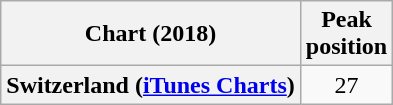<table class="wikitable sortable plainrowheaders" style="text-align:center">
<tr>
<th scope="col">Chart (2018)</th>
<th scope="col">Peak<br>position</th>
</tr>
<tr>
<th scope="row">Switzerland (<a href='#'>iTunes Charts</a>)</th>
<td>27</td>
</tr>
</table>
